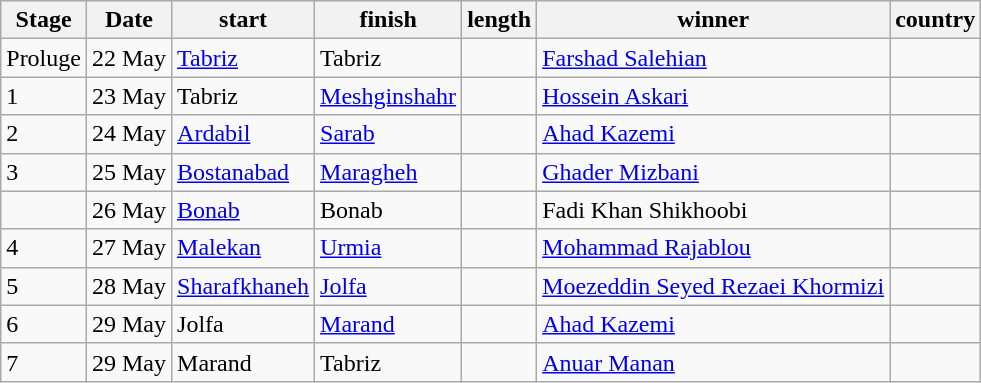<table class="wikitable">
<tr>
<th>Stage</th>
<th>Date</th>
<th>start</th>
<th>finish</th>
<th>length</th>
<th>winner</th>
<th>country</th>
</tr>
<tr>
<td>Proluge</td>
<td>22 May</td>
<td><a href='#'>Tabriz</a></td>
<td>Tabriz</td>
<td></td>
<td><a href='#'>Farshad Salehian</a></td>
<td></td>
</tr>
<tr>
<td>1</td>
<td>23 May</td>
<td>Tabriz</td>
<td><a href='#'>Meshginshahr</a></td>
<td></td>
<td><a href='#'>Hossein Askari</a></td>
<td></td>
</tr>
<tr>
<td>2</td>
<td>24 May</td>
<td><a href='#'>Ardabil</a></td>
<td><a href='#'>Sarab</a></td>
<td></td>
<td><a href='#'>Ahad Kazemi</a></td>
<td></td>
</tr>
<tr>
<td>3</td>
<td>25 May</td>
<td><a href='#'>Bostanabad</a></td>
<td><a href='#'>Maragheh</a></td>
<td></td>
<td><a href='#'>Ghader Mizbani</a></td>
<td></td>
</tr>
<tr>
<td></td>
<td>26 May</td>
<td><a href='#'>Bonab</a></td>
<td>Bonab</td>
<td></td>
<td>Fadi Khan Shikhoobi</td>
<td></td>
</tr>
<tr>
<td>4</td>
<td>27 May</td>
<td><a href='#'>Malekan</a></td>
<td><a href='#'>Urmia</a></td>
<td></td>
<td><a href='#'>Mohammad Rajablou</a></td>
<td></td>
</tr>
<tr>
<td>5</td>
<td>28 May</td>
<td><a href='#'>Sharafkhaneh</a></td>
<td><a href='#'>Jolfa</a></td>
<td></td>
<td><a href='#'>Moezeddin Seyed Rezaei Khormizi</a></td>
<td></td>
</tr>
<tr>
<td>6</td>
<td>29 May</td>
<td>Jolfa</td>
<td><a href='#'>Marand</a></td>
<td></td>
<td><a href='#'>Ahad Kazemi</a></td>
<td></td>
</tr>
<tr>
<td>7</td>
<td>29 May</td>
<td>Marand</td>
<td>Tabriz</td>
<td></td>
<td><a href='#'>Anuar Manan</a></td>
<td></td>
</tr>
</table>
